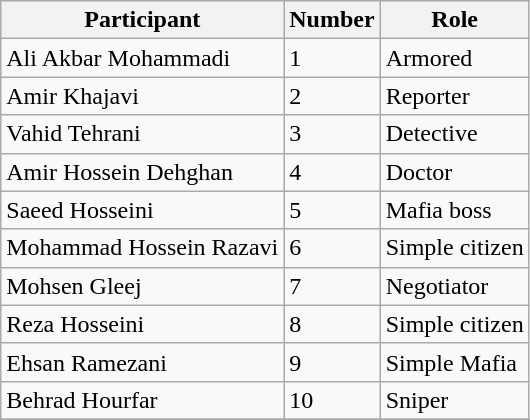<table class="wikitable">
<tr>
<th>Participant</th>
<th>Number</th>
<th>Role</th>
</tr>
<tr>
<td>Ali Akbar Mohammadi</td>
<td>1</td>
<td>Armored</td>
</tr>
<tr>
<td>Amir Khajavi</td>
<td>2</td>
<td>Reporter</td>
</tr>
<tr>
<td>Vahid Tehrani</td>
<td>3</td>
<td>Detective</td>
</tr>
<tr>
<td>Amir Hossein Dehghan</td>
<td>4</td>
<td>Doctor</td>
</tr>
<tr>
<td>Saeed Hosseini</td>
<td>5</td>
<td>Mafia boss</td>
</tr>
<tr>
<td>Mohammad Hossein Razavi</td>
<td>6</td>
<td>Simple citizen</td>
</tr>
<tr>
<td>Mohsen Gleej</td>
<td>7</td>
<td>Negotiator</td>
</tr>
<tr>
<td>Reza Hosseini</td>
<td>8</td>
<td>Simple citizen</td>
</tr>
<tr>
<td>Ehsan Ramezani</td>
<td>9</td>
<td>Simple Mafia</td>
</tr>
<tr>
<td>Behrad Hourfar</td>
<td>10</td>
<td>Sniper</td>
</tr>
<tr>
</tr>
</table>
